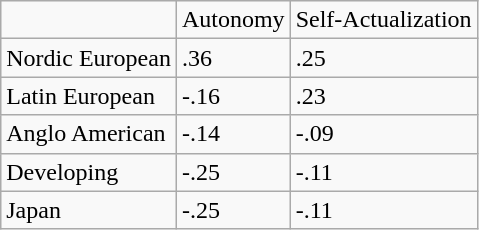<table class="wikitable sortable">
<tr>
<td></td>
<td>Autonomy</td>
<td>Self-Actualization</td>
</tr>
<tr>
<td>Nordic European</td>
<td>.36</td>
<td>.25</td>
</tr>
<tr>
<td>Latin European</td>
<td>-.16</td>
<td>.23</td>
</tr>
<tr>
<td>Anglo American</td>
<td>-.14</td>
<td>-.09</td>
</tr>
<tr>
<td>Developing</td>
<td>-.25</td>
<td>-.11</td>
</tr>
<tr>
<td>Japan</td>
<td>-.25</td>
<td>-.11</td>
</tr>
</table>
